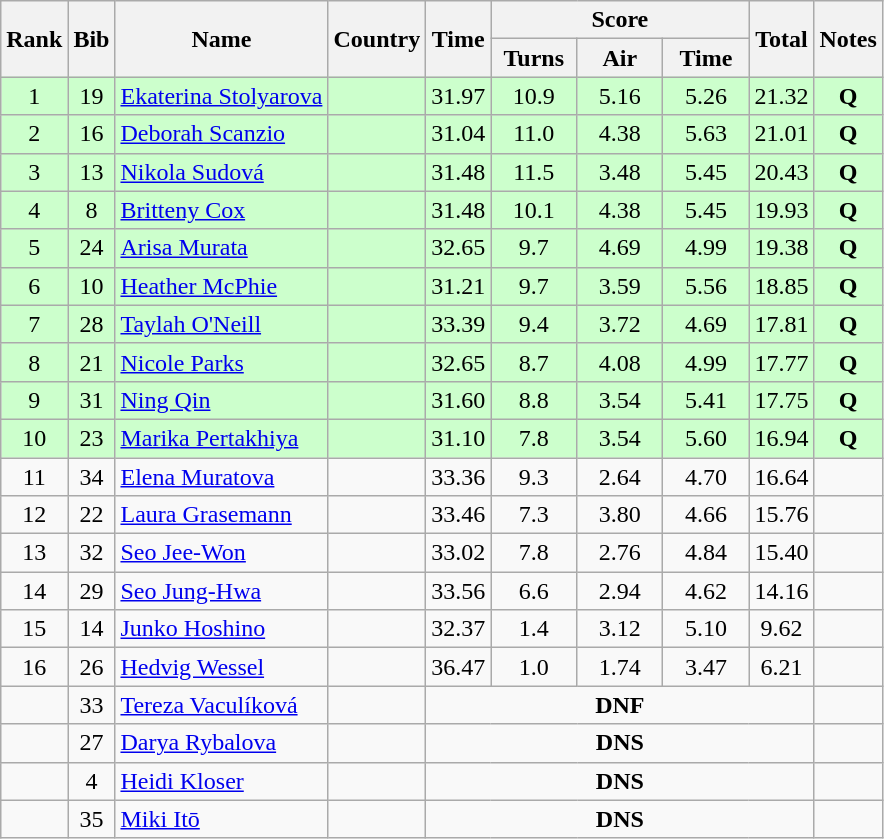<table class="wikitable sortable" style="text-align:center">
<tr>
<th rowspan=2>Rank</th>
<th rowspan=2>Bib</th>
<th rowspan=2>Name</th>
<th rowspan=2>Country</th>
<th rowspan=2>Time</th>
<th colspan=3>Score</th>
<th rowspan=2>Total</th>
<th rowspan=2>Notes</th>
</tr>
<tr>
<th width=50>Turns</th>
<th width=50>Air</th>
<th width=50>Time</th>
</tr>
<tr bgcolor=ccffcc>
<td>1</td>
<td>19</td>
<td align=left><a href='#'>Ekaterina Stolyarova</a></td>
<td align=left></td>
<td>31.97</td>
<td>10.9</td>
<td>5.16</td>
<td>5.26</td>
<td>21.32</td>
<td><strong>Q</strong></td>
</tr>
<tr bgcolor=ccffcc>
<td>2</td>
<td>16</td>
<td align=left><a href='#'>Deborah Scanzio</a></td>
<td align=left></td>
<td>31.04</td>
<td>11.0</td>
<td>4.38</td>
<td>5.63</td>
<td>21.01</td>
<td><strong>Q</strong></td>
</tr>
<tr bgcolor=ccffcc>
<td>3</td>
<td>13</td>
<td align=left><a href='#'>Nikola Sudová</a></td>
<td align=left></td>
<td>31.48</td>
<td>11.5</td>
<td>3.48</td>
<td>5.45</td>
<td>20.43</td>
<td><strong>Q</strong></td>
</tr>
<tr bgcolor=ccffcc>
<td>4</td>
<td>8</td>
<td align=left><a href='#'>Britteny Cox</a></td>
<td align=left></td>
<td>31.48</td>
<td>10.1</td>
<td>4.38</td>
<td>5.45</td>
<td>19.93</td>
<td><strong>Q</strong></td>
</tr>
<tr bgcolor=ccffcc>
<td>5</td>
<td>24</td>
<td align=left><a href='#'>Arisa Murata</a></td>
<td align=left></td>
<td>32.65</td>
<td>9.7</td>
<td>4.69</td>
<td>4.99</td>
<td>19.38</td>
<td><strong>Q</strong></td>
</tr>
<tr bgcolor=ccffcc>
<td>6</td>
<td>10</td>
<td align=left><a href='#'>Heather McPhie</a></td>
<td align=left></td>
<td>31.21</td>
<td>9.7</td>
<td>3.59</td>
<td>5.56</td>
<td>18.85</td>
<td><strong>Q</strong></td>
</tr>
<tr bgcolor=ccffcc>
<td>7</td>
<td>28</td>
<td align=left><a href='#'>Taylah O'Neill</a></td>
<td align=left></td>
<td>33.39</td>
<td>9.4</td>
<td>3.72</td>
<td>4.69</td>
<td>17.81</td>
<td><strong>Q</strong></td>
</tr>
<tr bgcolor=ccffcc>
<td>8</td>
<td>21</td>
<td align=left><a href='#'>Nicole Parks</a></td>
<td align=left></td>
<td>32.65</td>
<td>8.7</td>
<td>4.08</td>
<td>4.99</td>
<td>17.77</td>
<td><strong>Q</strong></td>
</tr>
<tr bgcolor=ccffcc>
<td>9</td>
<td>31</td>
<td align=left><a href='#'>Ning Qin</a></td>
<td align=left></td>
<td>31.60</td>
<td>8.8</td>
<td>3.54</td>
<td>5.41</td>
<td>17.75</td>
<td><strong>Q</strong></td>
</tr>
<tr bgcolor=ccffcc>
<td>10</td>
<td>23</td>
<td align=left><a href='#'>Marika Pertakhiya</a></td>
<td align=left></td>
<td>31.10</td>
<td>7.8</td>
<td>3.54</td>
<td>5.60</td>
<td>16.94</td>
<td><strong>Q</strong></td>
</tr>
<tr>
<td>11</td>
<td>34</td>
<td align=left><a href='#'>Elena Muratova</a></td>
<td align=left></td>
<td>33.36</td>
<td>9.3</td>
<td>2.64</td>
<td>4.70</td>
<td>16.64</td>
<td></td>
</tr>
<tr>
<td>12</td>
<td>22</td>
<td align=left><a href='#'>Laura Grasemann</a></td>
<td align=left></td>
<td>33.46</td>
<td>7.3</td>
<td>3.80</td>
<td>4.66</td>
<td>15.76</td>
<td></td>
</tr>
<tr>
<td>13</td>
<td>32</td>
<td align=left><a href='#'>Seo Jee-Won</a></td>
<td align=left></td>
<td>33.02</td>
<td>7.8</td>
<td>2.76</td>
<td>4.84</td>
<td>15.40</td>
<td></td>
</tr>
<tr>
<td>14</td>
<td>29</td>
<td align=left><a href='#'>Seo Jung-Hwa</a></td>
<td align=left></td>
<td>33.56</td>
<td>6.6</td>
<td>2.94</td>
<td>4.62</td>
<td>14.16</td>
<td></td>
</tr>
<tr>
<td>15</td>
<td>14</td>
<td align=left><a href='#'>Junko Hoshino</a></td>
<td align=left></td>
<td>32.37</td>
<td>1.4</td>
<td>3.12</td>
<td>5.10</td>
<td>9.62</td>
<td></td>
</tr>
<tr>
<td>16</td>
<td>26</td>
<td align=left><a href='#'>Hedvig Wessel</a></td>
<td align=left></td>
<td>36.47</td>
<td>1.0</td>
<td>1.74</td>
<td>3.47</td>
<td>6.21</td>
<td></td>
</tr>
<tr>
<td></td>
<td>33</td>
<td align=left><a href='#'>Tereza Vaculíková</a></td>
<td align=left></td>
<td colspan=5><strong>DNF</strong></td>
<td></td>
</tr>
<tr>
<td></td>
<td>27</td>
<td align=left><a href='#'>Darya Rybalova</a></td>
<td align=left></td>
<td colspan=5><strong>DNS</strong></td>
<td></td>
</tr>
<tr>
<td></td>
<td>4</td>
<td align=left><a href='#'>Heidi Kloser</a></td>
<td align=left></td>
<td colspan=5><strong>DNS</strong></td>
<td></td>
</tr>
<tr>
<td></td>
<td>35</td>
<td align=left><a href='#'>Miki Itō</a></td>
<td align=left></td>
<td colspan=5><strong>DNS</strong></td>
<td></td>
</tr>
</table>
